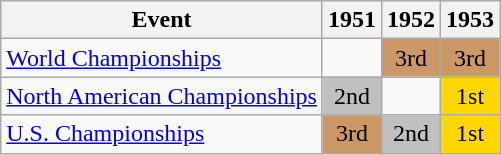<table class="wikitable">
<tr>
<th>Event</th>
<th>1951</th>
<th>1952</th>
<th>1953</th>
</tr>
<tr>
<td><a href='#'>World Championships</a></td>
<td></td>
<td align="center" bgcolor="cc9966">3rd</td>
<td align="center" bgcolor="cc9966">3rd</td>
</tr>
<tr>
<td><a href='#'>North American Championships</a></td>
<td align="center" bgcolor="silver">2nd</td>
<td></td>
<td align="center" bgcolor="gold">1st</td>
</tr>
<tr>
<td><a href='#'>U.S. Championships</a></td>
<td align="center" bgcolor="cc9966">3rd</td>
<td align="center" bgcolor="silver">2nd</td>
<td align="center" bgcolor="gold">1st</td>
</tr>
</table>
